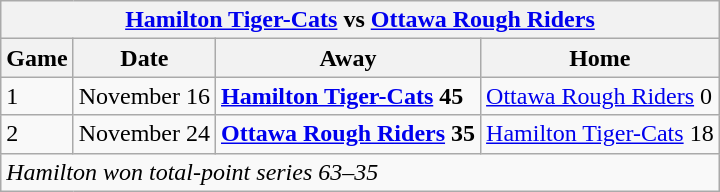<table class="wikitable">
<tr>
<th colspan="4"><a href='#'>Hamilton Tiger-Cats</a> vs <a href='#'>Ottawa Rough Riders</a></th>
</tr>
<tr>
<th>Game</th>
<th>Date</th>
<th>Away</th>
<th>Home</th>
</tr>
<tr>
<td>1</td>
<td>November 16</td>
<td><strong><a href='#'>Hamilton Tiger-Cats</a> 45</strong></td>
<td><a href='#'>Ottawa Rough Riders</a> 0</td>
</tr>
<tr>
<td>2</td>
<td>November 24</td>
<td><strong><a href='#'>Ottawa Rough Riders</a> 35</strong></td>
<td><a href='#'>Hamilton Tiger-Cats</a> 18</td>
</tr>
<tr>
<td colspan="4"><em>Hamilton won total-point series 63–35</em></td>
</tr>
</table>
